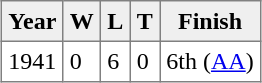<table class="toccolours" border="1" cellpadding="4" cellspacing="2" style="border-collapse: collapse; margin:1em auto;">
<tr bgcolor="#efefef">
<th>Year</th>
<th>W</th>
<th>L</th>
<th>T</th>
<th>Finish</th>
</tr>
<tr>
<td>1941</td>
<td>0</td>
<td>6</td>
<td>0</td>
<td>6th (<a href='#'>AA</a>)</td>
</tr>
</table>
